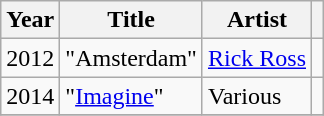<table class="wikitable">
<tr>
<th>Year</th>
<th>Title</th>
<th>Artist</th>
<th></th>
</tr>
<tr>
<td>2012</td>
<td>"Amsterdam"</td>
<td><a href='#'>Rick Ross</a></td>
<td style="text-align: center;"></td>
</tr>
<tr>
<td>2014</td>
<td>"<a href='#'>Imagine</a>" </td>
<td>Various</td>
<td style="text-align: center;"></td>
</tr>
<tr>
</tr>
</table>
